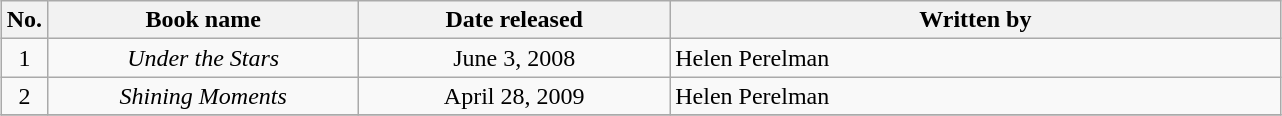<table class="wikitable" border="1" style="margin: 1em auto 1em auto;">
<tr>
<th style="background:" width = "20px">No.</th>
<th style="background:" width = "200px">Book name</th>
<th style="background:" width = "200px">Date released</th>
<th style="background:" width = "400px">Written by</th>
</tr>
<tr>
<td align = center>1</td>
<td align = center><em>Under the Stars</em></td>
<td align = center>June 3, 2008</td>
<td>Helen Perelman</td>
</tr>
<tr>
<td align = center>2</td>
<td align = center><em>Shining Moments</em></td>
<td align = center>April 28, 2009</td>
<td>Helen Perelman</td>
</tr>
<tr>
</tr>
</table>
